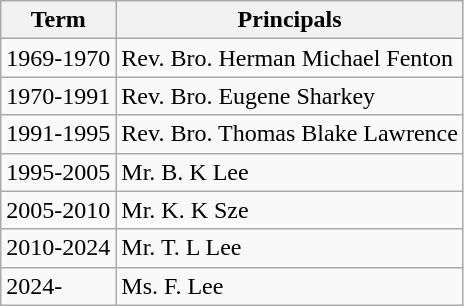<table class="wikitable">
<tr>
<th>Term</th>
<th>Principals</th>
</tr>
<tr>
<td>1969-1970</td>
<td>Rev. Bro. Herman Michael Fenton</td>
</tr>
<tr>
<td>1970-1991</td>
<td>Rev. Bro. Eugene Sharkey</td>
</tr>
<tr>
<td>1991-1995</td>
<td>Rev. Bro. Thomas Blake Lawrence</td>
</tr>
<tr>
<td>1995-2005</td>
<td>Mr. B. K Lee</td>
</tr>
<tr>
<td>2005-2010</td>
<td>Mr. K. K Sze</td>
</tr>
<tr>
<td>2010-2024</td>
<td>Mr. T. L Lee</td>
</tr>
<tr>
<td>2024-</td>
<td>Ms. F. Lee</td>
</tr>
</table>
